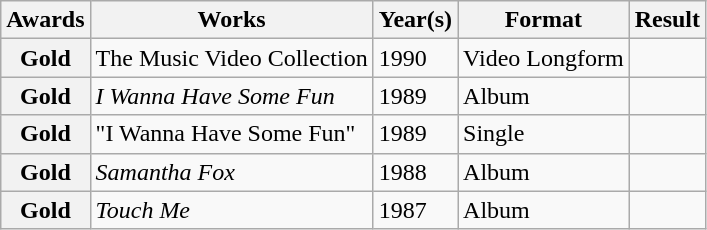<table class="wikitable plainrowheaders sortable" style="margin-right: 0;">
<tr>
<th scope="col">Awards</th>
<th scope="col">Works</th>
<th scope="col">Year(s)</th>
<th scope="col">Format</th>
<th scope="col">Result</th>
</tr>
<tr>
<th scope="row">Gold</th>
<td>The Music Video Collection</td>
<td>1990</td>
<td>Video Longform</td>
<td></td>
</tr>
<tr>
<th scope="row">Gold</th>
<td><em>I Wanna Have Some Fun</em></td>
<td>1989</td>
<td>Album</td>
<td></td>
</tr>
<tr>
<th scope="row">Gold</th>
<td>"I Wanna Have Some Fun"</td>
<td>1989</td>
<td>Single</td>
<td></td>
</tr>
<tr>
<th scope="row">Gold</th>
<td><em>Samantha Fox</em></td>
<td>1988</td>
<td>Album</td>
<td></td>
</tr>
<tr>
<th scope="row">Gold</th>
<td><em>Touch Me</em></td>
<td>1987</td>
<td>Album</td>
<td></td>
</tr>
</table>
